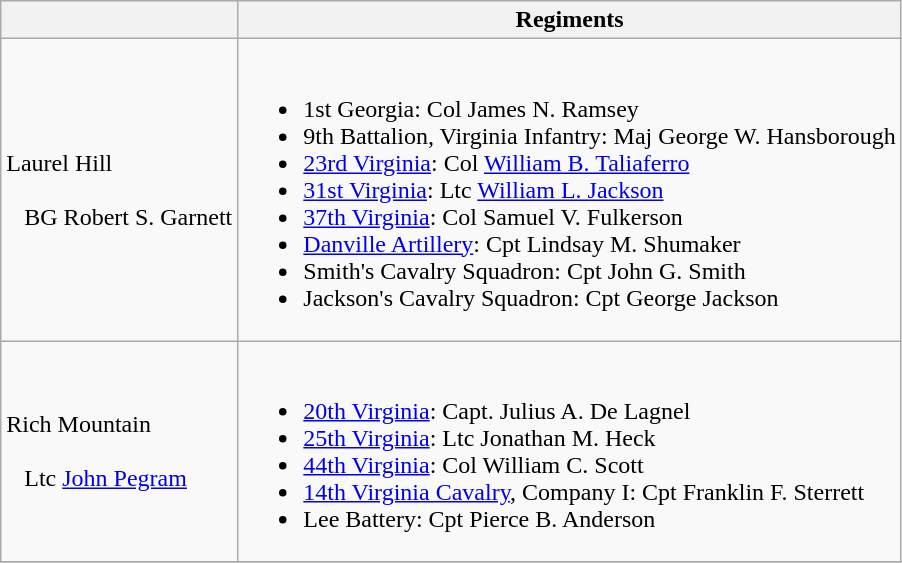<table class="wikitable">
<tr>
<th></th>
<th><strong>Regiments</strong></th>
</tr>
<tr>
<td>Laurel Hill<br><br>  
BG Robert S. Garnett</td>
<td><br><ul><li>1st Georgia: Col James N. Ramsey</li><li>9th Battalion, Virginia Infantry: Maj George W. Hansborough</li><li><a href='#'>23rd Virginia</a>: Col <a href='#'>William B. Taliaferro</a></li><li><a href='#'>31st Virginia</a>: Ltc <a href='#'>William L. Jackson</a></li><li><a href='#'>37th Virginia</a>: Col Samuel V. Fulkerson</li><li><a href='#'>Danville Artillery</a>: Cpt Lindsay M. Shumaker</li><li>Smith's Cavalry Squadron: Cpt John G. Smith</li><li>Jackson's Cavalry Squadron: Cpt George Jackson</li></ul></td>
</tr>
<tr>
<td>Rich Mountain<br><br>  
Ltc <a href='#'>John Pegram</a></td>
<td><br><ul><li><a href='#'>20th Virginia</a>: Capt. Julius A. De Lagnel</li><li><a href='#'>25th Virginia</a>: Ltc Jonathan M. Heck</li><li><a href='#'>44th Virginia</a>: Col William C. Scott</li><li><a href='#'>14th Virginia Cavalry</a>, Company I: Cpt Franklin F. Sterrett</li><li>Lee Battery: Cpt Pierce B. Anderson</li></ul></td>
</tr>
<tr>
</tr>
</table>
